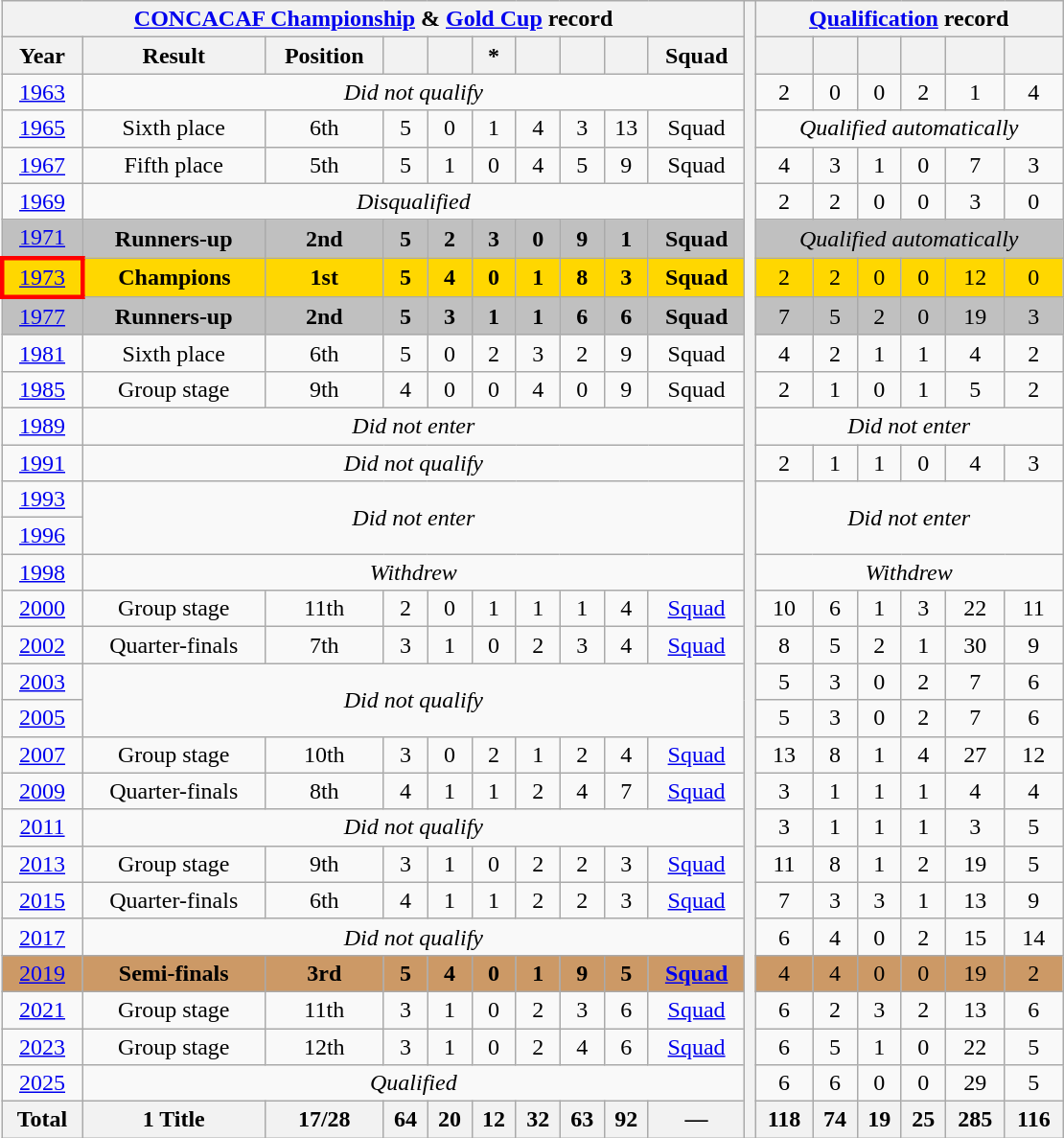<table class="wikitable" style="text-align: center;">
<tr>
<th colspan=10><a href='#'>CONCACAF Championship</a> & <a href='#'>Gold Cup</a> record</th>
<th width=1% rowspan=31></th>
<th colspan=6><a href='#'>Qualification</a> record</th>
</tr>
<tr>
<th>Year</th>
<th>Result</th>
<th>Position</th>
<th></th>
<th></th>
<th>*</th>
<th></th>
<th></th>
<th></th>
<th>Squad</th>
<th></th>
<th></th>
<th></th>
<th></th>
<th></th>
<th></th>
</tr>
<tr>
<td> <a href='#'>1963</a></td>
<td colspan=9><em>Did not qualify</em></td>
<td>2</td>
<td>0</td>
<td>0</td>
<td>2</td>
<td>1</td>
<td>4</td>
</tr>
<tr>
<td> <a href='#'>1965</a></td>
<td>Sixth place</td>
<td>6th</td>
<td>5</td>
<td>0</td>
<td>1</td>
<td>4</td>
<td>3</td>
<td>13</td>
<td>Squad</td>
<td colspan=6><em>Qualified automatically</em></td>
</tr>
<tr>
<td> <a href='#'>1967</a></td>
<td>Fifth place</td>
<td>5th</td>
<td>5</td>
<td>1</td>
<td>0</td>
<td>4</td>
<td>5</td>
<td>9</td>
<td>Squad</td>
<td>4</td>
<td>3</td>
<td>1</td>
<td>0</td>
<td>7</td>
<td>3</td>
</tr>
<tr>
<td> <a href='#'>1969</a></td>
<td colspan=9><em>Disqualified</em></td>
<td>2</td>
<td>2</td>
<td>0</td>
<td>0</td>
<td>3</td>
<td>0</td>
</tr>
<tr style="background:silver;">
<td> <a href='#'>1971</a></td>
<td><strong>Runners-up</strong></td>
<td><strong>2nd</strong></td>
<td><strong>5</strong></td>
<td><strong>2</strong></td>
<td><strong>3</strong></td>
<td><strong>0</strong></td>
<td><strong>9</strong></td>
<td><strong>1</strong></td>
<td><strong>Squad</strong></td>
<td colspan=6><em>Qualified automatically</em></td>
</tr>
<tr style="background:gold;">
<td style="border: 3px solid red"> <a href='#'>1973</a></td>
<td><strong>Champions</strong></td>
<td><strong>1st</strong></td>
<td><strong>5</strong></td>
<td><strong>4</strong></td>
<td><strong>0</strong></td>
<td><strong>1</strong></td>
<td><strong>8</strong></td>
<td><strong>3</strong></td>
<td><strong>Squad</strong></td>
<td>2</td>
<td>2</td>
<td>0</td>
<td>0</td>
<td>12</td>
<td>0</td>
</tr>
<tr style="background:silver;">
<td> <a href='#'>1977</a></td>
<td><strong>Runners-up</strong></td>
<td><strong>2nd</strong></td>
<td><strong>5</strong></td>
<td><strong>3</strong></td>
<td><strong>1</strong></td>
<td><strong>1</strong></td>
<td><strong>6</strong></td>
<td><strong>6</strong></td>
<td><strong>Squad</strong></td>
<td>7</td>
<td>5</td>
<td>2</td>
<td>0</td>
<td>19</td>
<td>3</td>
</tr>
<tr>
<td> <a href='#'>1981</a></td>
<td>Sixth place</td>
<td>6th</td>
<td>5</td>
<td>0</td>
<td>2</td>
<td>3</td>
<td>2</td>
<td>9</td>
<td>Squad</td>
<td>4</td>
<td>2</td>
<td>1</td>
<td>1</td>
<td>4</td>
<td>2</td>
</tr>
<tr>
<td><a href='#'>1985</a></td>
<td>Group stage</td>
<td>9th</td>
<td>4</td>
<td>0</td>
<td>0</td>
<td>4</td>
<td>0</td>
<td>9</td>
<td>Squad</td>
<td>2</td>
<td>1</td>
<td>0</td>
<td>1</td>
<td>5</td>
<td>2</td>
</tr>
<tr>
<td><a href='#'>1989</a></td>
<td colspan=9><em>Did not enter</em></td>
<td colspan=6><em>Did not enter</em></td>
</tr>
<tr>
<td> <a href='#'>1991</a></td>
<td colspan=9><em>Did not qualify</em></td>
<td>2</td>
<td>1</td>
<td>1</td>
<td>0</td>
<td>4</td>
<td>3</td>
</tr>
<tr>
<td>  <a href='#'>1993</a></td>
<td colspan=9 rowspan=2><em>Did not enter</em></td>
<td colspan=6 rowspan=2><em>Did not enter</em></td>
</tr>
<tr>
<td> <a href='#'>1996</a></td>
</tr>
<tr>
<td> <a href='#'>1998</a></td>
<td colspan=9><em>Withdrew</em></td>
<td colspan=6><em>Withdrew</em></td>
</tr>
<tr>
<td> <a href='#'>2000</a></td>
<td>Group stage</td>
<td>11th</td>
<td>2</td>
<td>0</td>
<td>1</td>
<td>1</td>
<td>1</td>
<td>4</td>
<td><a href='#'>Squad</a></td>
<td>10</td>
<td>6</td>
<td>1</td>
<td>3</td>
<td>22</td>
<td>11</td>
</tr>
<tr>
<td> <a href='#'>2002</a></td>
<td>Quarter-finals</td>
<td>7th</td>
<td>3</td>
<td>1</td>
<td>0</td>
<td>2</td>
<td>3</td>
<td>4</td>
<td><a href='#'>Squad</a></td>
<td>8</td>
<td>5</td>
<td>2</td>
<td>1</td>
<td>30</td>
<td>9</td>
</tr>
<tr>
<td>  <a href='#'>2003</a></td>
<td rowspan=2 colspan=9><em>Did not qualify</em></td>
<td>5</td>
<td>3</td>
<td>0</td>
<td>2</td>
<td>7</td>
<td>6</td>
</tr>
<tr>
<td> <a href='#'>2005</a></td>
<td>5</td>
<td>3</td>
<td>0</td>
<td>2</td>
<td>7</td>
<td>6</td>
</tr>
<tr>
<td> <a href='#'>2007</a></td>
<td>Group stage</td>
<td>10th</td>
<td>3</td>
<td>0</td>
<td>2</td>
<td>1</td>
<td>2</td>
<td>4</td>
<td><a href='#'>Squad</a></td>
<td>13</td>
<td>8</td>
<td>1</td>
<td>4</td>
<td>27</td>
<td>12</td>
</tr>
<tr>
<td> <a href='#'>2009</a></td>
<td>Quarter-finals</td>
<td>8th</td>
<td>4</td>
<td>1</td>
<td>1</td>
<td>2</td>
<td>4</td>
<td>7</td>
<td><a href='#'>Squad</a></td>
<td>3</td>
<td>1</td>
<td>1</td>
<td>1</td>
<td>4</td>
<td>4</td>
</tr>
<tr>
<td> <a href='#'>2011</a></td>
<td colspan=9><em>Did not qualify</em></td>
<td>3</td>
<td>1</td>
<td>1</td>
<td>1</td>
<td>3</td>
<td>5</td>
</tr>
<tr>
<td> <a href='#'>2013</a></td>
<td>Group stage</td>
<td>9th</td>
<td>3</td>
<td>1</td>
<td>0</td>
<td>2</td>
<td>2</td>
<td>3</td>
<td><a href='#'>Squad</a></td>
<td>11</td>
<td>8</td>
<td>1</td>
<td>2</td>
<td>19</td>
<td>5</td>
</tr>
<tr>
<td>  <a href='#'>2015</a></td>
<td>Quarter-finals</td>
<td>6th</td>
<td>4</td>
<td>1</td>
<td>1</td>
<td>2</td>
<td>2</td>
<td>3</td>
<td><a href='#'>Squad</a></td>
<td>7</td>
<td>3</td>
<td>3</td>
<td>1</td>
<td>13</td>
<td>9</td>
</tr>
<tr>
<td> <a href='#'>2017</a></td>
<td colspan=9><em>Did not qualify</em></td>
<td>6</td>
<td>4</td>
<td>0</td>
<td>2</td>
<td>15</td>
<td>14</td>
</tr>
<tr style="background:#c96;">
<td>   <a href='#'>2019</a></td>
<td><strong>Semi-finals</strong></td>
<td><strong>3rd</strong></td>
<td><strong>5</strong></td>
<td><strong>4</strong></td>
<td><strong>0</strong></td>
<td><strong>1</strong></td>
<td><strong>9</strong></td>
<td><strong>5</strong></td>
<td><strong><a href='#'>Squad</a></strong></td>
<td>4</td>
<td>4</td>
<td>0</td>
<td>0</td>
<td>19</td>
<td>2</td>
</tr>
<tr>
<td> <a href='#'>2021</a></td>
<td>Group stage</td>
<td>11th</td>
<td>3</td>
<td>1</td>
<td>0</td>
<td>2</td>
<td>3</td>
<td>6</td>
<td><a href='#'>Squad</a></td>
<td>6</td>
<td>2</td>
<td>3</td>
<td>2</td>
<td>13</td>
<td>6</td>
</tr>
<tr>
<td>  <a href='#'>2023</a></td>
<td>Group stage</td>
<td>12th</td>
<td>3</td>
<td>1</td>
<td>0</td>
<td>2</td>
<td>4</td>
<td>6</td>
<td><a href='#'>Squad</a></td>
<td>6</td>
<td>5</td>
<td>1</td>
<td>0</td>
<td>22</td>
<td>5</td>
</tr>
<tr>
<td>  <a href='#'>2025</a></td>
<td colspan=9><em>Qualified</em></td>
<td>6</td>
<td>6</td>
<td>0</td>
<td>0</td>
<td>29</td>
<td>5</td>
</tr>
<tr>
<th>Total</th>
<th>1 Title</th>
<th>17/28</th>
<th>64</th>
<th>20</th>
<th>12</th>
<th>32</th>
<th>63</th>
<th>92</th>
<th>—</th>
<th>118</th>
<th>74</th>
<th>19</th>
<th>25</th>
<th>285</th>
<th>116</th>
</tr>
</table>
